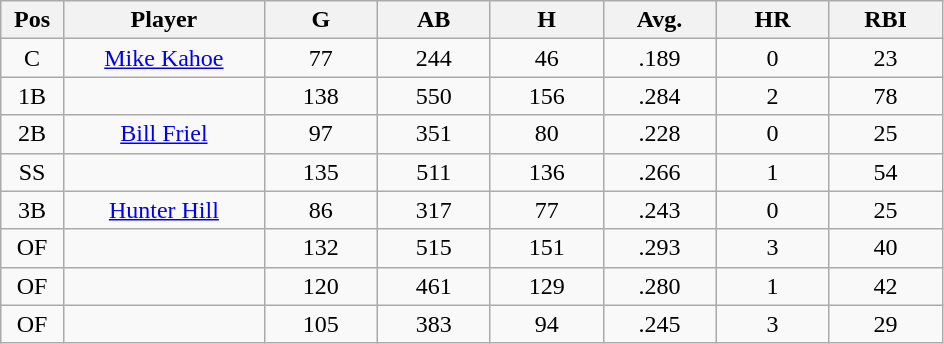<table class="wikitable sortable">
<tr>
<th bgcolor="#DDDDFF" width="5%">Pos</th>
<th bgcolor="#DDDDFF" width="16%">Player</th>
<th bgcolor="#DDDDFF" width="9%">G</th>
<th bgcolor="#DDDDFF" width="9%">AB</th>
<th bgcolor="#DDDDFF" width="9%">H</th>
<th bgcolor="#DDDDFF" width="9%">Avg.</th>
<th bgcolor="#DDDDFF" width="9%">HR</th>
<th bgcolor="#DDDDFF" width="9%">RBI</th>
</tr>
<tr align="center">
<td>C</td>
<td><a href='#'>Mike Kahoe</a></td>
<td>77</td>
<td>244</td>
<td>46</td>
<td>.189</td>
<td>0</td>
<td>23</td>
</tr>
<tr align=center>
<td>1B</td>
<td></td>
<td>138</td>
<td>550</td>
<td>156</td>
<td>.284</td>
<td>2</td>
<td>78</td>
</tr>
<tr align="center">
<td>2B</td>
<td><a href='#'>Bill Friel</a></td>
<td>97</td>
<td>351</td>
<td>80</td>
<td>.228</td>
<td>0</td>
<td>25</td>
</tr>
<tr align=center>
<td>SS</td>
<td></td>
<td>135</td>
<td>511</td>
<td>136</td>
<td>.266</td>
<td>1</td>
<td>54</td>
</tr>
<tr align="center">
<td>3B</td>
<td><a href='#'>Hunter Hill</a></td>
<td>86</td>
<td>317</td>
<td>77</td>
<td>.243</td>
<td>0</td>
<td>25</td>
</tr>
<tr align=center>
<td>OF</td>
<td></td>
<td>132</td>
<td>515</td>
<td>151</td>
<td>.293</td>
<td>3</td>
<td>40</td>
</tr>
<tr align="center">
<td>OF</td>
<td></td>
<td>120</td>
<td>461</td>
<td>129</td>
<td>.280</td>
<td>1</td>
<td>42</td>
</tr>
<tr align="center">
<td>OF</td>
<td></td>
<td>105</td>
<td>383</td>
<td>94</td>
<td>.245</td>
<td>3</td>
<td>29</td>
</tr>
</table>
